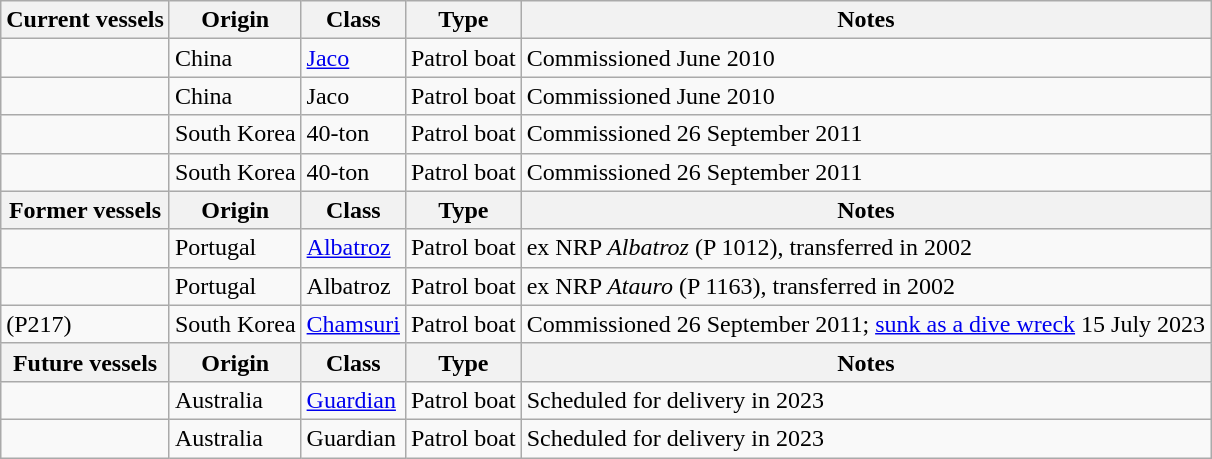<table class="wikitable">
<tr>
<th>Current vessels</th>
<th>Origin</th>
<th>Class</th>
<th>Type</th>
<th>Notes</th>
</tr>
<tr>
<td></td>
<td>China</td>
<td><a href='#'>Jaco</a></td>
<td>Patrol boat</td>
<td>Commissioned June 2010</td>
</tr>
<tr>
<td></td>
<td>China</td>
<td>Jaco</td>
<td>Patrol boat</td>
<td>Commissioned June 2010</td>
</tr>
<tr>
<td></td>
<td>South Korea</td>
<td>40-ton</td>
<td>Patrol boat</td>
<td>Commissioned 26 September 2011</td>
</tr>
<tr>
<td></td>
<td>South Korea</td>
<td>40-ton</td>
<td>Patrol boat</td>
<td>Commissioned 26 September 2011</td>
</tr>
<tr>
<th>Former vessels</th>
<th>Origin</th>
<th>Class</th>
<th>Type</th>
<th>Notes</th>
</tr>
<tr>
<td></td>
<td>Portugal</td>
<td><a href='#'>Albatroz</a></td>
<td>Patrol boat</td>
<td>ex NRP <em>Albatroz</em> (P 1012), transferred in 2002</td>
</tr>
<tr>
<td></td>
<td>Portugal</td>
<td>Albatroz</td>
<td>Patrol boat</td>
<td>ex NRP <em>Atauro</em> (P 1163), transferred in 2002</td>
</tr>
<tr>
<td> (P217)</td>
<td>South Korea</td>
<td><a href='#'>Chamsuri</a></td>
<td>Patrol boat</td>
<td>Commissioned 26 September 2011; <a href='#'>sunk as a dive wreck</a> 15 July 2023</td>
</tr>
<tr>
<th>Future vessels</th>
<th>Origin</th>
<th>Class</th>
<th>Type</th>
<th>Notes</th>
</tr>
<tr>
<td></td>
<td>Australia</td>
<td><a href='#'>Guardian</a></td>
<td>Patrol boat</td>
<td>Scheduled for delivery in 2023</td>
</tr>
<tr>
<td></td>
<td>Australia</td>
<td>Guardian</td>
<td>Patrol boat</td>
<td>Scheduled for delivery in 2023</td>
</tr>
</table>
